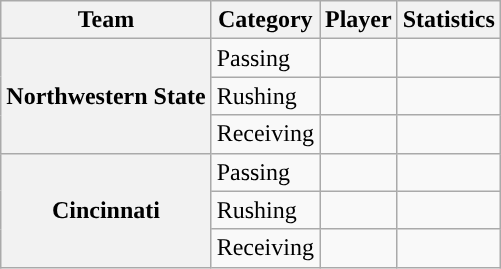<table class="wikitable" style="float:right">
<tr>
<th>Team</th>
<th>Category</th>
<th>Player</th>
<th>Statistics</th>
</tr>
<tr>
<th rowspan=3>Northwestern State</th>
<td>Passing</td>
<td></td>
<td></td>
</tr>
<tr>
<td>Rushing</td>
<td></td>
<td></td>
</tr>
<tr>
<td>Receiving</td>
<td></td>
<td></td>
</tr>
<tr>
<th rowspan=3>Cincinnati</th>
<td>Passing</td>
<td></td>
<td></td>
</tr>
<tr>
<td>Rushing</td>
<td></td>
<td></td>
</tr>
<tr>
<td>Receiving</td>
<td></td>
<td></td>
</tr>
</table>
